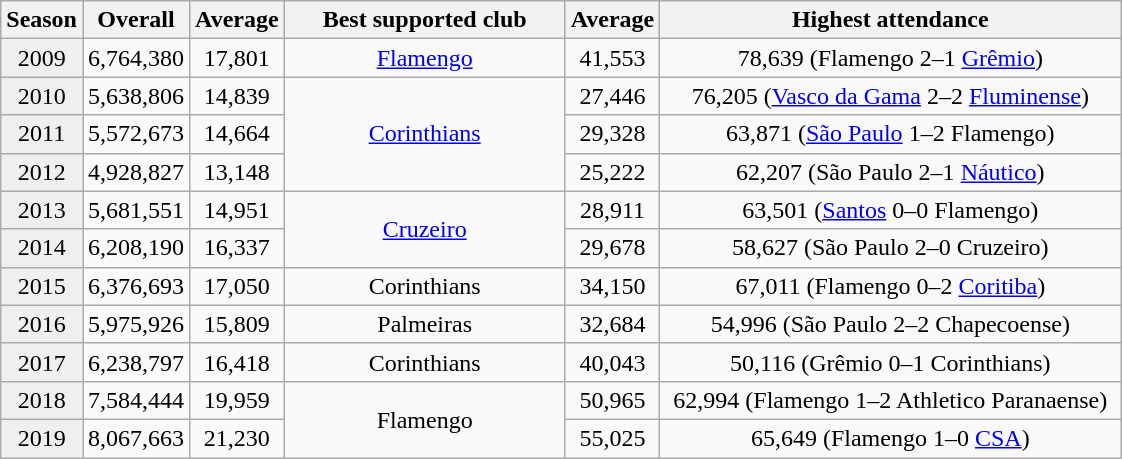<table class="wikitable sortable" style="border-collapse: collapse; margin:0;">
<tr>
<th width="20">Season</th>
<th width="20">Overall</th>
<th width="40">Average</th>
<th width="180">Best supported club</th>
<th width="40">Average</th>
<th width="300">Highest attendance</th>
</tr>
<tr align="center">
<td bgcolor=#EFEFEF>2009</td>
<td>6,764,380</td>
<td>17,801</td>
<td><a href='#'>Flamengo</a></td>
<td>41,553</td>
<td>78,639 (Flamengo 2–1 <a href='#'>Grêmio</a>)</td>
</tr>
<tr align="center">
<td bgcolor=#EFEFEF>2010</td>
<td>5,638,806</td>
<td>14,839</td>
<td rowspan=3><a href='#'>Corinthians</a></td>
<td>27,446</td>
<td>76,205 (<a href='#'>Vasco da Gama</a> 2–2 <a href='#'>Fluminense</a>)</td>
</tr>
<tr align="center">
<td bgcolor=#EFEFEF>2011</td>
<td>5,572,673</td>
<td>14,664</td>
<td>29,328</td>
<td>63,871 (<a href='#'>São Paulo</a> 1–2 Flamengo)</td>
</tr>
<tr align="center">
<td bgcolor=#EFEFEF>2012</td>
<td>4,928,827</td>
<td>13,148</td>
<td>25,222</td>
<td>62,207 (São Paulo 2–1 <a href='#'>Náutico</a>)</td>
</tr>
<tr align="center">
<td bgcolor=#EFEFEF>2013</td>
<td>5,681,551</td>
<td>14,951</td>
<td rowspan=2><a href='#'>Cruzeiro</a></td>
<td>28,911</td>
<td>63,501 (<a href='#'>Santos</a> 0–0 Flamengo)</td>
</tr>
<tr align="center">
<td bgcolor=#EFEFEF>2014</td>
<td>6,208,190</td>
<td>16,337</td>
<td>29,678</td>
<td>58,627 (São Paulo 2–0 Cruzeiro)</td>
</tr>
<tr align="center">
<td bgcolor=#EFEFEF>2015</td>
<td>6,376,693</td>
<td>17,050</td>
<td>Corinthians</td>
<td>34,150</td>
<td>67,011 (Flamengo 0–2 <a href='#'>Coritiba</a>)</td>
</tr>
<tr align="center">
<td bgcolor=#EFEFEF>2016</td>
<td>5,975,926</td>
<td>15,809</td>
<td>Palmeiras</td>
<td>32,684</td>
<td>54,996 (São Paulo 2–2 Chapecoense)</td>
</tr>
<tr align="center">
<td bgcolor=#EFEFEF>2017</td>
<td>6,238,797</td>
<td>16,418</td>
<td>Corinthians</td>
<td>40,043</td>
<td>50,116 (Grêmio 0–1 Corinthians)</td>
</tr>
<tr align="center">
<td bgcolor=#EFEFEF>2018</td>
<td>7,584,444</td>
<td>19,959</td>
<td rowspan=2>Flamengo</td>
<td>50,965</td>
<td>62,994 (Flamengo 1–2 Athletico Paranaense)</td>
</tr>
<tr align="center">
<td bgcolor=#EFEFEF>2019</td>
<td>8,067,663</td>
<td>21,230</td>
<td>55,025</td>
<td>65,649 (Flamengo 1–0 <a href='#'>CSA</a>)</td>
</tr>
</table>
